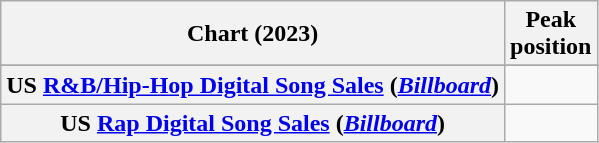<table class="wikitable plainrowheaders">
<tr>
<th scope="col">Chart (2023)</th>
<th scope="col">Peak<br>position</th>
</tr>
<tr>
</tr>
<tr>
<th scope="row">US <a href='#'>R&B/Hip-Hop Digital Song Sales</a> (<em><a href='#'>Billboard</a></em>)</th>
<td></td>
</tr>
<tr>
<th scope="row">US <a href='#'>Rap Digital Song Sales</a> (<em><a href='#'>Billboard</a></em>)</th>
<td></td>
</tr>
</table>
